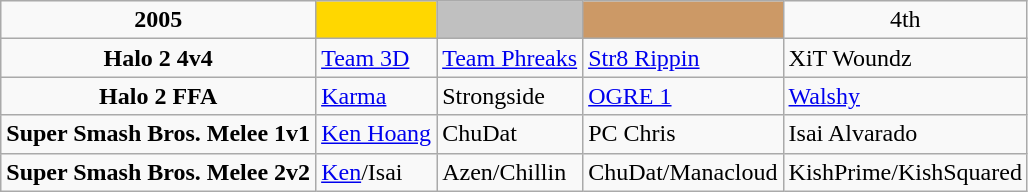<table class="wikitable" style="text-align:left">
<tr>
<td style="text-align:center"><strong>2005</strong></td>
<td style="text-align:center; background:gold;"></td>
<td style="text-align:center; background:silver;"></td>
<td style="text-align:center; background:#c96;"></td>
<td style="text-align:center">4th</td>
</tr>
<tr>
<td style="text-align:center"><strong>Halo 2 4v4</strong></td>
<td> <a href='#'>Team 3D</a></td>
<td> <a href='#'>Team Phreaks</a></td>
<td> <a href='#'>Str8 Rippin</a></td>
<td> XiT Woundz</td>
</tr>
<tr>
<td style="text-align:center"><strong>Halo 2 FFA</strong></td>
<td> <a href='#'>Karma</a></td>
<td> Strongside</td>
<td> <a href='#'>OGRE 1</a></td>
<td> <a href='#'>Walshy</a></td>
</tr>
<tr>
<td style="text-align:center"><strong>Super Smash Bros. Melee 1v1</strong></td>
<td> <a href='#'>Ken Hoang</a></td>
<td> ChuDat</td>
<td> PC Chris</td>
<td> Isai Alvarado</td>
</tr>
<tr>
<td style="text-align:center"><strong>Super Smash Bros. Melee 2v2</strong></td>
<td> <a href='#'>Ken</a>/Isai</td>
<td> Azen/Chillin</td>
<td> ChuDat/Manacloud</td>
<td> KishPrime/KishSquared</td>
</tr>
</table>
